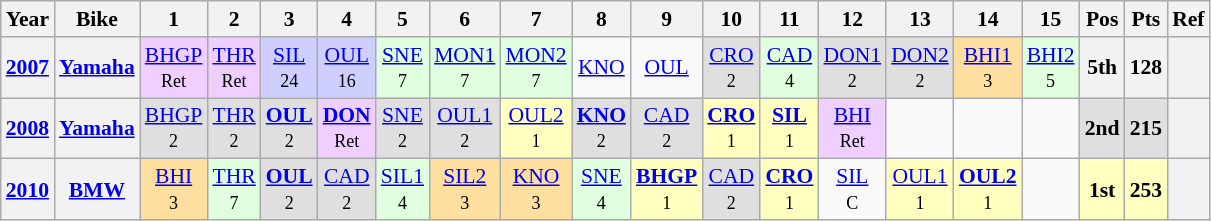<table class="wikitable" style="text-align:center; font-size:90%">
<tr>
<th valign="middle">Year</th>
<th valign="middle">Bike</th>
<th>1</th>
<th>2</th>
<th>3</th>
<th>4</th>
<th>5</th>
<th>6</th>
<th>7</th>
<th>8</th>
<th>9</th>
<th>10</th>
<th>11</th>
<th>12</th>
<th>13</th>
<th>14</th>
<th>15</th>
<th>Pos</th>
<th>Pts</th>
<th>Ref</th>
</tr>
<tr>
<th><a href='#'>2007</a></th>
<th><a href='#'>Yamaha</a></th>
<td style="background:#EFCFFF;"><a href='#'>BHGP</a><br><small>Ret</small></td>
<td style="background:#EFCFFF;"><a href='#'>THR</a><br><small>Ret</small></td>
<td style="background:#CFCFFF;"><a href='#'>SIL</a><br><small>24</small></td>
<td style="background:#CFCFFF;"><a href='#'>OUL</a><br><small>16</small></td>
<td style="background:#DFFFDF;"><a href='#'>SNE</a><br><small>7</small></td>
<td style="background:#DFFFDF;"><a href='#'>MON1</a><br><small>7</small></td>
<td style="background:#DFFFDF;"><a href='#'>MON2</a><br><small>7</small></td>
<td><a href='#'>KNO</a><br></td>
<td><a href='#'>OUL</a><br></td>
<td style="background:#DFDFDF;"><a href='#'>CRO</a><br><small>2</small></td>
<td style="background:#DFFFDF;"><a href='#'>CAD</a><br><small>4</small></td>
<td style="background:#DFDFDF;"><a href='#'>DON1</a><br><small>2</small></td>
<td style="background:#DFDFDF;"><a href='#'>DON2</a><br><small>2</small></td>
<td style="background:#FFDF9F;"><a href='#'>BHI1</a><br><small>3</small></td>
<td style="background:#DFFFDF;"><a href='#'>BHI2</a><br><small>5</small></td>
<th>5th</th>
<th>128</th>
<th></th>
</tr>
<tr>
<th><a href='#'>2008</a></th>
<th><a href='#'>Yamaha</a></th>
<td style="background:#DFDFDF;"><a href='#'>BHGP</a><br><small>2</small></td>
<td style="background:#DFDFDF;"><a href='#'>THR</a><br><small>2</small></td>
<td style="background:#DFDFDF;"><strong><a href='#'>OUL</a></strong><br><small>2</small></td>
<td style="background:#EFCFFF;"><strong><a href='#'>DON</a></strong><br><small>Ret</small></td>
<td style="background:#DFDFDF;"><a href='#'>SNE</a><br><small>2</small></td>
<td style="background:#DFDFDF;"><a href='#'>OUL1</a><br><small>2</small></td>
<td style="background:#FFFFBF;"><a href='#'>OUL2</a><br><small>1</small></td>
<td style="background:#DFDFDF;"><strong><a href='#'>KNO</a></strong><br><small>2</small></td>
<td style="background:#DFDFDF;"><a href='#'>CAD</a><br><small>2</small></td>
<td style="background:#FFFFBF;"><strong><a href='#'>CRO</a></strong><br><small>1</small></td>
<td style="background:#FFFFBF;"><strong><a href='#'>SIL</a></strong><br><small>1</small></td>
<td style="background:#EFCFFF;"><a href='#'>BHI</a><br><small>Ret</small></td>
<td></td>
<td></td>
<td></td>
<td style="background:#DFDFDF;"><strong>2nd</strong></td>
<td style="background:#DFDFDF;"><strong>215</strong></td>
<th></th>
</tr>
<tr>
<th><a href='#'>2010</a></th>
<th><a href='#'>BMW</a></th>
<td style="background:#FFDF9F;"><a href='#'>BHI</a><br><small>3</small></td>
<td style="background:#DFFFDF;"><a href='#'>THR</a><br><small>7</small></td>
<td style="background:#DFDFDF;"><strong><a href='#'>OUL</a></strong><br><small>2</small></td>
<td style="background:#DFDFDF;"><a href='#'>CAD</a><br><small>2</small></td>
<td style="background:#DFFFDF;"><a href='#'>SIL1</a><br><small>4</small></td>
<td style="background:#FFDF9F;"><a href='#'>SIL2</a><br><small>3</small></td>
<td style="background:#FFDF9F;"><a href='#'>KNO</a><br><small>3</small></td>
<td style="background:#DFFFDF;"><a href='#'>SNE</a><br><small>4</small></td>
<td style="background:#FFFFBF;"><strong><a href='#'>BHGP</a></strong><br><small>1</small></td>
<td style="background:#DFDFDF;"><a href='#'>CAD</a><br><small>2</small></td>
<td style="background:#FFFFBF;"><strong><a href='#'>CRO</a></strong><br><small>1</small></td>
<td><a href='#'>SIL</a><br><small>C</small></td>
<td style="background:#FFFFBF;"><a href='#'>OUL1</a><br><small>1</small></td>
<td style="background:#FFFFBF;"><strong><a href='#'>OUL2</a></strong><br><small>1</small></td>
<td></td>
<td style="background:#FFFFBF;"><strong>1st</strong></td>
<td style="background:#FFFFBF;"><strong>253</strong></td>
<th></th>
</tr>
</table>
